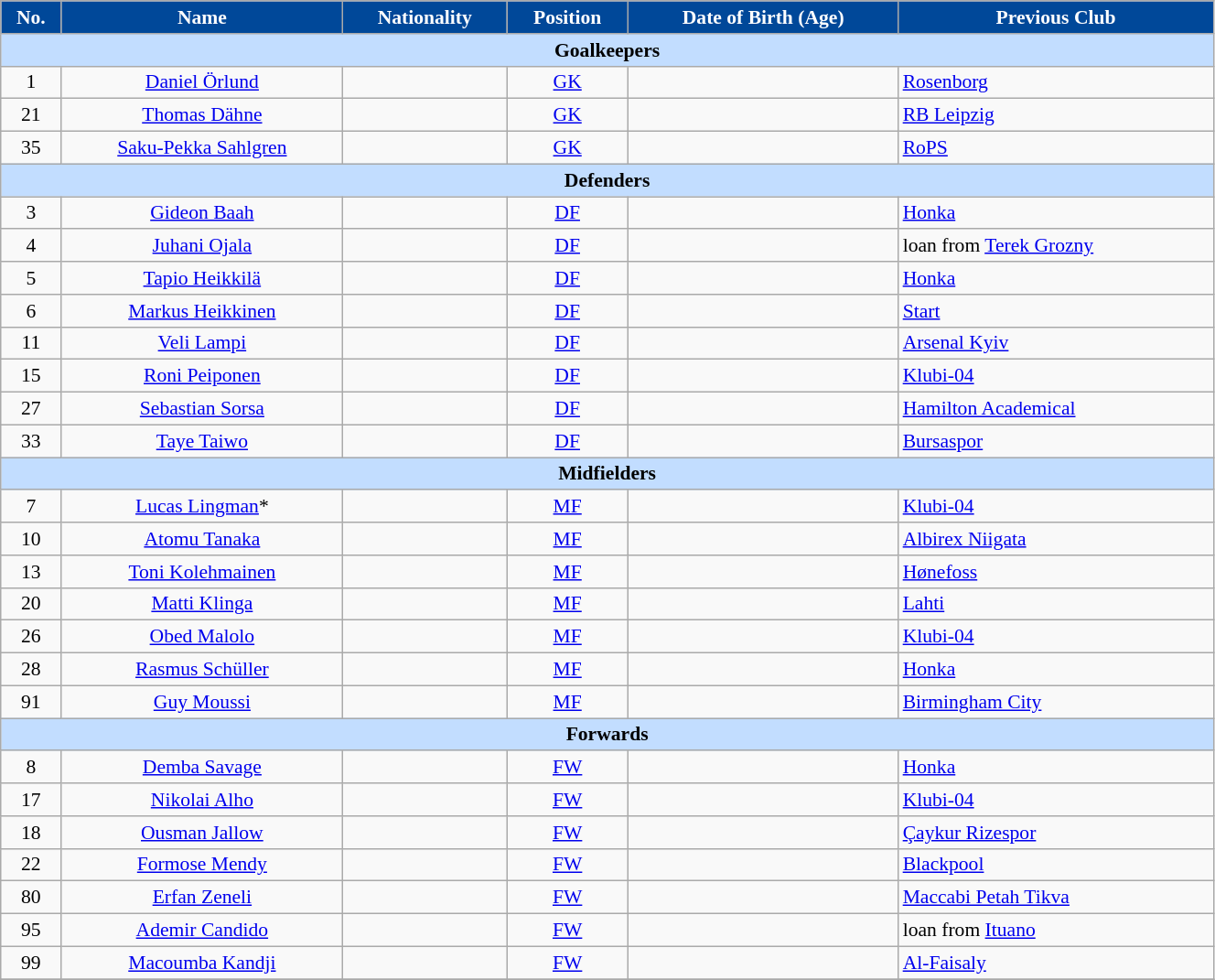<table class="wikitable" style="text-align:center; font-size:90%; width:70%;">
<tr>
<th style="background:#004899; color:white; text-align:center;">No.</th>
<th style="background:#004899; color:white; text-align:center;">Name</th>
<th style="background:#004899; color:white; text-align:center;">Nationality</th>
<th style="background:#004899; color:white; text-align:center;">Position</th>
<th style="background:#004899; color:white; text-align:center;">Date of Birth (Age)</th>
<th style="background:#004899; color:white; text-align:center;">Previous Club</th>
</tr>
<tr>
<th colspan="6" style="background:#c2ddff; color:black; text-align:center;">Goalkeepers</th>
</tr>
<tr>
<td>1</td>
<td><a href='#'>Daniel Örlund</a></td>
<td></td>
<td><a href='#'>GK</a></td>
<td></td>
<td align="left"> <a href='#'>Rosenborg</a></td>
</tr>
<tr>
<td>21</td>
<td><a href='#'>Thomas Dähne</a></td>
<td></td>
<td><a href='#'>GK</a></td>
<td></td>
<td align="left"> <a href='#'>RB Leipzig</a></td>
</tr>
<tr>
<td>35</td>
<td><a href='#'>Saku-Pekka Sahlgren</a></td>
<td></td>
<td><a href='#'>GK</a></td>
<td></td>
<td align="left"> <a href='#'>RoPS</a></td>
</tr>
<tr>
<th colspan="6" style="background:#c2ddff; color:black; text-align:center;">Defenders</th>
</tr>
<tr>
<td>3</td>
<td><a href='#'>Gideon Baah</a></td>
<td></td>
<td><a href='#'>DF</a></td>
<td></td>
<td align="left"> <a href='#'>Honka</a></td>
</tr>
<tr>
<td>4</td>
<td><a href='#'>Juhani Ojala</a></td>
<td></td>
<td><a href='#'>DF</a></td>
<td></td>
<td align="left">loan from  <a href='#'>Terek Grozny</a></td>
</tr>
<tr>
<td>5</td>
<td><a href='#'>Tapio Heikkilä</a></td>
<td></td>
<td><a href='#'>DF</a></td>
<td></td>
<td align="left"> <a href='#'>Honka</a></td>
</tr>
<tr>
<td>6</td>
<td><a href='#'>Markus Heikkinen</a></td>
<td></td>
<td><a href='#'>DF</a></td>
<td></td>
<td align="left"> <a href='#'>Start</a></td>
</tr>
<tr>
<td>11</td>
<td><a href='#'>Veli Lampi</a></td>
<td></td>
<td><a href='#'>DF</a></td>
<td></td>
<td align="left"> <a href='#'>Arsenal Kyiv</a></td>
</tr>
<tr>
<td>15</td>
<td><a href='#'>Roni Peiponen</a></td>
<td></td>
<td><a href='#'>DF</a></td>
<td></td>
<td align="left"> <a href='#'>Klubi-04</a></td>
</tr>
<tr>
<td>27</td>
<td><a href='#'>Sebastian Sorsa</a></td>
<td></td>
<td><a href='#'>DF</a></td>
<td></td>
<td align="left"> <a href='#'>Hamilton Academical</a></td>
</tr>
<tr>
<td>33</td>
<td><a href='#'>Taye Taiwo</a></td>
<td></td>
<td><a href='#'>DF</a></td>
<td></td>
<td align="left"> <a href='#'>Bursaspor</a></td>
</tr>
<tr>
<th colspan="6" style="background:#c2ddff; color:black; text-align:center;">Midfielders</th>
</tr>
<tr>
<td>7</td>
<td><a href='#'>Lucas Lingman</a>*</td>
<td></td>
<td><a href='#'>MF</a></td>
<td></td>
<td align="left"> <a href='#'>Klubi-04</a></td>
</tr>
<tr>
<td>10</td>
<td><a href='#'>Atomu Tanaka</a></td>
<td></td>
<td><a href='#'>MF</a></td>
<td></td>
<td align="left"> <a href='#'>Albirex Niigata</a></td>
</tr>
<tr>
<td>13</td>
<td><a href='#'>Toni Kolehmainen</a></td>
<td></td>
<td><a href='#'>MF</a></td>
<td></td>
<td align="left"> <a href='#'>Hønefoss</a></td>
</tr>
<tr>
<td>20</td>
<td><a href='#'>Matti Klinga</a></td>
<td></td>
<td><a href='#'>MF</a></td>
<td></td>
<td align="left"> <a href='#'>Lahti</a></td>
</tr>
<tr>
<td>26</td>
<td><a href='#'>Obed Malolo</a></td>
<td></td>
<td><a href='#'>MF</a></td>
<td></td>
<td align="left"> <a href='#'>Klubi-04</a></td>
</tr>
<tr>
<td>28</td>
<td><a href='#'>Rasmus Schüller</a></td>
<td></td>
<td><a href='#'>MF</a></td>
<td></td>
<td align="left"> <a href='#'>Honka</a></td>
</tr>
<tr>
<td>91</td>
<td><a href='#'>Guy Moussi</a></td>
<td></td>
<td><a href='#'>MF</a></td>
<td></td>
<td align="left"> <a href='#'>Birmingham City</a></td>
</tr>
<tr>
<th colspan="6" style="background:#c2ddff; color:black; text-align:center;">Forwards</th>
</tr>
<tr>
<td>8</td>
<td><a href='#'>Demba Savage</a></td>
<td></td>
<td><a href='#'>FW</a></td>
<td></td>
<td align="left"> <a href='#'>Honka</a></td>
</tr>
<tr>
<td>17</td>
<td><a href='#'>Nikolai Alho</a></td>
<td></td>
<td><a href='#'>FW</a></td>
<td></td>
<td align="left"> <a href='#'>Klubi-04</a></td>
</tr>
<tr>
<td>18</td>
<td><a href='#'>Ousman Jallow</a></td>
<td></td>
<td><a href='#'>FW</a></td>
<td></td>
<td align="left"> <a href='#'>Çaykur Rizespor</a></td>
</tr>
<tr>
<td>22</td>
<td><a href='#'>Formose Mendy</a></td>
<td></td>
<td><a href='#'>FW</a></td>
<td></td>
<td align="left"> <a href='#'>Blackpool</a></td>
</tr>
<tr>
<td>80</td>
<td><a href='#'>Erfan Zeneli</a></td>
<td></td>
<td><a href='#'>FW</a></td>
<td></td>
<td align="left"> <a href='#'>Maccabi Petah Tikva</a></td>
</tr>
<tr>
<td>95</td>
<td><a href='#'>Ademir Candido</a></td>
<td></td>
<td><a href='#'>FW</a></td>
<td></td>
<td align="left">loan from  <a href='#'>Ituano</a></td>
</tr>
<tr>
<td>99</td>
<td><a href='#'>Macoumba Kandji</a></td>
<td></td>
<td><a href='#'>FW</a></td>
<td></td>
<td align="left"> <a href='#'>Al-Faisaly</a></td>
</tr>
<tr>
</tr>
</table>
